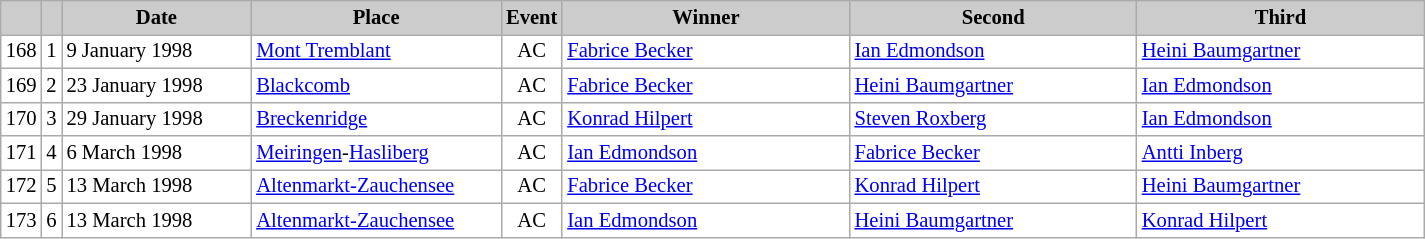<table class="wikitable plainrowheaders" style="background:#fff; font-size:86%; line-height:16px; border:grey solid 1px; border-collapse:collapse;">
<tr style="background:#ccc; text-align:center;">
<th scope="col" style="background:#ccc; width=20 px;"></th>
<th scope="col" style="background:#ccc; width=30 px;"></th>
<th scope="col" style="background:#ccc; width:120px;">Date</th>
<th scope="col" style="background:#ccc; width:160px;">Place</th>
<th scope="col" style="background:#ccc; width:15px;">Event</th>
<th scope="col" style="background:#ccc; width:185px;">Winner</th>
<th scope="col" style="background:#ccc; width:185px;">Second</th>
<th scope="col" style="background:#ccc; width:185px;">Third</th>
</tr>
<tr>
<td align=center>168</td>
<td align=center>1</td>
<td>9 January 1998</td>
<td> <a href='#'>Mont Tremblant</a></td>
<td align=center>AC</td>
<td> <a href='#'>Fabrice Becker</a></td>
<td> <a href='#'>Ian Edmondson</a></td>
<td> <a href='#'>Heini Baumgartner</a></td>
</tr>
<tr>
<td align=center>169</td>
<td align=center>2</td>
<td>23 January 1998</td>
<td> <a href='#'>Blackcomb</a></td>
<td align=center>AC</td>
<td> <a href='#'>Fabrice Becker</a></td>
<td> <a href='#'>Heini Baumgartner</a></td>
<td> <a href='#'>Ian Edmondson</a></td>
</tr>
<tr>
<td align=center>170</td>
<td align=center>3</td>
<td>29 January 1998</td>
<td> <a href='#'>Breckenridge</a></td>
<td align=center>AC</td>
<td> <a href='#'>Konrad Hilpert</a></td>
<td> <a href='#'>Steven Roxberg</a></td>
<td> <a href='#'>Ian Edmondson</a></td>
</tr>
<tr>
<td align=center>171</td>
<td align=center>4</td>
<td>6 March 1998</td>
<td> <a href='#'>Meiringen</a>-<a href='#'>Hasliberg</a></td>
<td align=center>AC</td>
<td> <a href='#'>Ian Edmondson</a></td>
<td> <a href='#'>Fabrice Becker</a></td>
<td> <a href='#'>Antti Inberg</a></td>
</tr>
<tr>
<td align=center>172</td>
<td align=center>5</td>
<td>13 March 1998</td>
<td> <a href='#'>Altenmarkt-Zauchensee</a></td>
<td align=center>AC</td>
<td> <a href='#'>Fabrice Becker</a></td>
<td> <a href='#'>Konrad Hilpert</a></td>
<td> <a href='#'>Heini Baumgartner</a></td>
</tr>
<tr>
<td align=center>173</td>
<td align=center>6</td>
<td>13 March 1998</td>
<td> <a href='#'>Altenmarkt-Zauchensee</a></td>
<td align=center>AC</td>
<td> <a href='#'>Ian Edmondson</a></td>
<td> <a href='#'>Heini Baumgartner</a></td>
<td> <a href='#'>Konrad Hilpert</a></td>
</tr>
</table>
